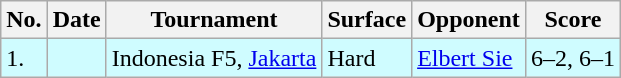<table class="sortable wikitable">
<tr>
<th>No.</th>
<th>Date</th>
<th>Tournament</th>
<th>Surface</th>
<th>Opponent</th>
<th class="unsortable">Score</th>
</tr>
<tr style="background:#cffcff;">
<td>1.</td>
<td></td>
<td>Indonesia F5, <a href='#'>Jakarta</a></td>
<td>Hard</td>
<td> <a href='#'>Elbert Sie</a></td>
<td>6–2, 6–1</td>
</tr>
</table>
